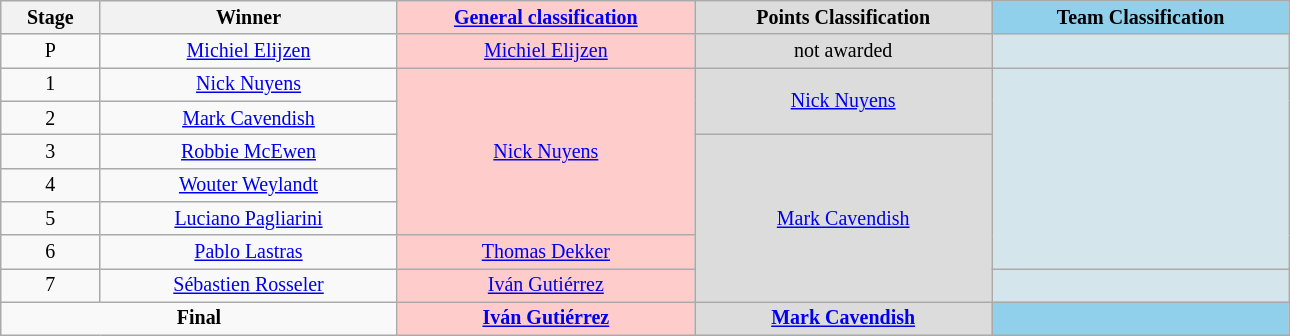<table class="wikitable" style="text-align: center; font-size:smaller;">
<tr style="background-color: #efefef;">
<th width="5%">Stage</th>
<th width="15%">Winner</th>
<th style="background:#FFCCCC;" width="15%"><a href='#'>General classification</a><br></th>
<th style="background:#DCDCDC;" width="15%">Points Classification<br></th>
<th style="background:#90D0EA;" width="15%">Team Classification</th>
</tr>
<tr>
<td>P</td>
<td><a href='#'>Michiel Elijzen</a></td>
<td style="background:#FFCCCC;" rowspan="1"><a href='#'>Michiel Elijzen</a></td>
<td style="background:#DCDCDC;" rowspan="1">not awarded</td>
<td style="background:#D5E5EC;" rowspan="1"></td>
</tr>
<tr>
<td>1</td>
<td><a href='#'>Nick Nuyens</a></td>
<td style="background:#FFCCCC;" rowspan="5"><a href='#'>Nick Nuyens</a></td>
<td style="background:#DCDCDC;" rowspan="2"><a href='#'>Nick Nuyens</a></td>
<td style="background:#D5E5EC;" rowspan="6"></td>
</tr>
<tr>
<td>2</td>
<td><a href='#'>Mark Cavendish</a></td>
</tr>
<tr>
<td>3</td>
<td><a href='#'>Robbie McEwen</a></td>
<td style="background:#DCDCDC;" rowspan="5"><a href='#'>Mark Cavendish</a></td>
</tr>
<tr>
<td>4</td>
<td><a href='#'>Wouter Weylandt</a></td>
</tr>
<tr>
<td>5</td>
<td><a href='#'>Luciano Pagliarini</a></td>
</tr>
<tr>
<td>6</td>
<td><a href='#'>Pablo Lastras</a></td>
<td style="background:#FFCCCC;" rowspan="1"><a href='#'>Thomas Dekker</a></td>
</tr>
<tr>
<td>7</td>
<td><a href='#'>Sébastien Rosseler</a></td>
<td style="background:#FFCCCC;" rowspan="1"><a href='#'>Iván Gutiérrez</a></td>
<td style="background:#D5E5EC;" rowspan="1"></td>
</tr>
<tr>
<td colspan=2><strong>Final</strong></td>
<th style="background:#FFCCCC;" width="15%"><a href='#'>Iván Gutiérrez</a></th>
<th style="background:#DCDCDC;" width="15%"><a href='#'>Mark Cavendish</a></th>
<th style="background:#90D0EA;" width="15%"></th>
</tr>
</table>
